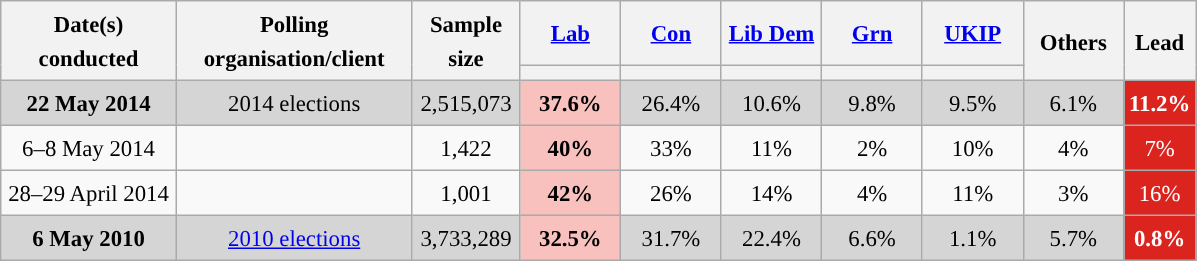<table class="wikitable sortable" style="text-align:center; font-size:95%;line-height:23px">
<tr>
<th style="width:110px;" rowspan="2">Date(s)<br>conducted</th>
<th style="width:150px;" rowspan="2">Polling organisation/client</th>
<th style="width:65px;"  rowspan="2">Sample size</th>
<th style="width:60px;"              class="unsortable"><a href='#'>Lab</a></th>
<th style="width:60px;"              class="unsortable"><a href='#'>Con</a></th>
<th style="width:60px;"              class="unsortable"><a href='#'>Lib Dem</a></th>
<th style="width:60px;"              class="unsortable"><a href='#'>Grn</a></th>
<th style="width:60px;"              class="unsortable"><a href='#'>UKIP</a></th>
<th style="width:60px;"  rowspan="2" class="unsortable">Others</th>
<th style="width:20px;"  rowspan="2" class="unsortable">Lead</th>
</tr>
<tr>
<th style="background:"></th>
<th style="background:"></th>
<th style="background:"></th>
<th style="background:"></th>
<th style="background:"></th>
</tr>
<tr style="background:#D5D5D5;">
<td><strong>22 May 2014</strong></td>
<td>2014 elections</td>
<td>2,515,073</td>
<td style="background:#F8C1BE;"><strong>37.6%</strong></td>
<td>26.4%</td>
<td>10.6%</td>
<td>9.8%</td>
<td>9.5%</td>
<td>6.1%</td>
<td style="background:#dc241f; color:white;"><strong>11.2%</strong></td>
</tr>
<tr>
<td>6–8 May 2014</td>
<td></td>
<td>1,422</td>
<td style="background:#F8C1BE"><strong>40%</strong></td>
<td>33%</td>
<td>11%</td>
<td>2%</td>
<td>10%</td>
<td>4%</td>
<td style="background:#dc241f; color:white;">7%</td>
</tr>
<tr>
<td>28–29 April 2014</td>
<td></td>
<td>1,001</td>
<td style="background:#F8C1BE"><strong>42%</strong></td>
<td>26%</td>
<td>14%</td>
<td>4%</td>
<td>11%</td>
<td>3%</td>
<td style="background:#dc241f; color:white;">16%</td>
</tr>
<tr style="background:#D5D5D5;">
<td><strong>6 May 2010</strong></td>
<td><a href='#'>2010 elections</a></td>
<td>3,733,289</td>
<td style="background:#F8C1BE;"><strong>32.5%</strong></td>
<td>31.7%</td>
<td>22.4%</td>
<td>6.6%</td>
<td>1.1%</td>
<td>5.7%</td>
<td style="background:#dc241f; color:white;"><strong>0.8%</strong></td>
</tr>
</table>
